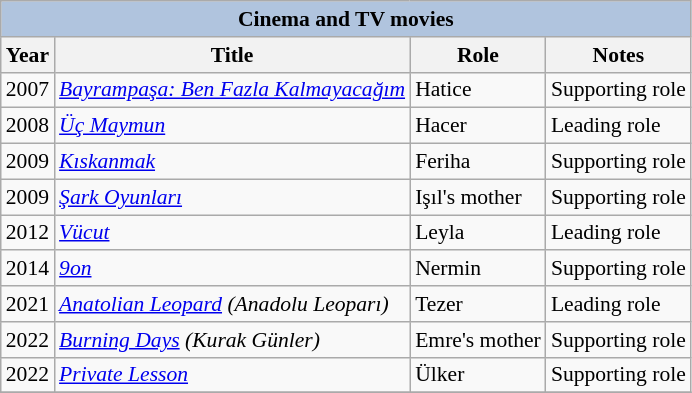<table class="wikitable" style="font-size: 90%;">
<tr>
<th colspan="4" style="background: LightSteelBlue;">Cinema and TV movies</th>
</tr>
<tr>
<th>Year</th>
<th>Title</th>
<th>Role</th>
<th>Notes</th>
</tr>
<tr>
<td>2007</td>
<td><em><a href='#'>Bayrampaşa: Ben Fazla Kalmayacağım</a></em></td>
<td>Hatice</td>
<td>Supporting role</td>
</tr>
<tr>
<td>2008</td>
<td><em><a href='#'>Üç Maymun</a></em></td>
<td>Hacer</td>
<td>Leading role</td>
</tr>
<tr>
<td>2009</td>
<td><a href='#'><em>Kıskanmak</em></a></td>
<td>Feriha</td>
<td>Supporting role</td>
</tr>
<tr>
<td>2009</td>
<td><em><a href='#'>Şark Oyunları</a></em></td>
<td>Işıl's mother</td>
<td>Supporting role</td>
</tr>
<tr>
<td>2012</td>
<td><em><a href='#'>Vücut</a></em></td>
<td>Leyla</td>
<td>Leading role</td>
</tr>
<tr>
<td>2014</td>
<td><em><a href='#'>9on</a></em></td>
<td>Nermin</td>
<td>Supporting role</td>
</tr>
<tr>
<td>2021</td>
<td><em><a href='#'>Anatolian Leopard</a> (Anadolu Leoparı)</em></td>
<td>Tezer</td>
<td>Leading role</td>
</tr>
<tr>
<td>2022</td>
<td><em><a href='#'>Burning Days</a> (Kurak Günler)</em></td>
<td>Emre's mother</td>
<td>Supporting role</td>
</tr>
<tr>
<td>2022</td>
<td><em><a href='#'>Private Lesson</a></em></td>
<td>Ülker</td>
<td>Supporting role</td>
</tr>
<tr>
</tr>
</table>
